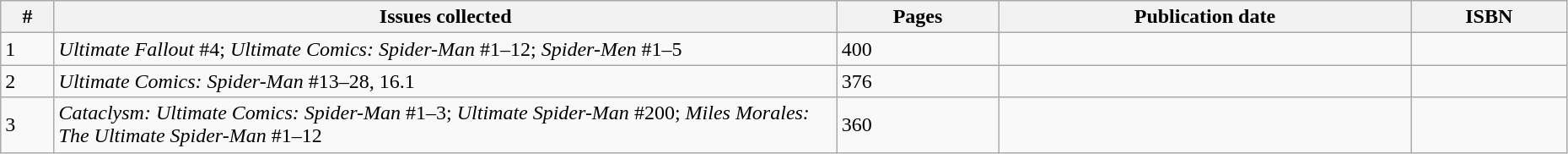<table class="wikitable sortable" width=98%>
<tr>
<th class="unsortable">#</th>
<th class="unsortable" width="50%">Issues collected</th>
<th>Pages</th>
<th>Publication date</th>
<th class="unsortable">ISBN</th>
</tr>
<tr>
<td>1</td>
<td><em>Ultimate Fallout</em> #4; <em>Ultimate Comics: Spider-Man</em> #1–12; <em>Spider-Men</em> #1–5</td>
<td>400</td>
<td></td>
<td></td>
</tr>
<tr>
<td>2</td>
<td><em>Ultimate Comics: Spider-Man</em> #13–28, 16.1</td>
<td>376</td>
<td></td>
<td></td>
</tr>
<tr>
<td>3</td>
<td><em>Cataclysm: Ultimate Comics: Spider-Man</em> #1–3; <em>Ultimate Spider-Man</em> #200; <em>Miles Morales: The Ultimate Spider-Man</em> #1–12</td>
<td>360</td>
<td></td>
<td></td>
</tr>
</table>
